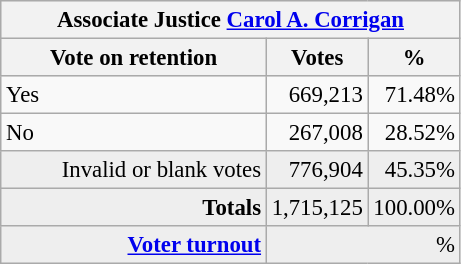<table class="wikitable" style="font-size: 95%;">
<tr style="background-color:#E9E9E9">
<th colspan=7>Associate Justice <a href='#'>Carol A. Corrigan</a></th>
</tr>
<tr style="background-color:#E9E9E9">
<th style="width: 170px">Vote on retention</th>
<th style="width: 50px">Votes</th>
<th style="width: 40px">%</th>
</tr>
<tr>
<td>Yes</td>
<td align="right">669,213</td>
<td align="right">71.48%</td>
</tr>
<tr>
<td>No</td>
<td align="right">267,008</td>
<td align="right">28.52%</td>
</tr>
<tr style="background-color:#EEEEEE">
<td align="right">Invalid or blank votes</td>
<td align="right">776,904</td>
<td align="right">45.35%</td>
</tr>
<tr style="background-color:#EEEEEE">
<td colspan="1" align="right"><strong>Totals</strong></td>
<td align="right">1,715,125</td>
<td align="right">100.00%</td>
</tr>
<tr style="background-color:#EEEEEE">
<td align="right"><strong><a href='#'>Voter turnout</a></strong></td>
<td colspan="2" align="right">%</td>
</tr>
</table>
